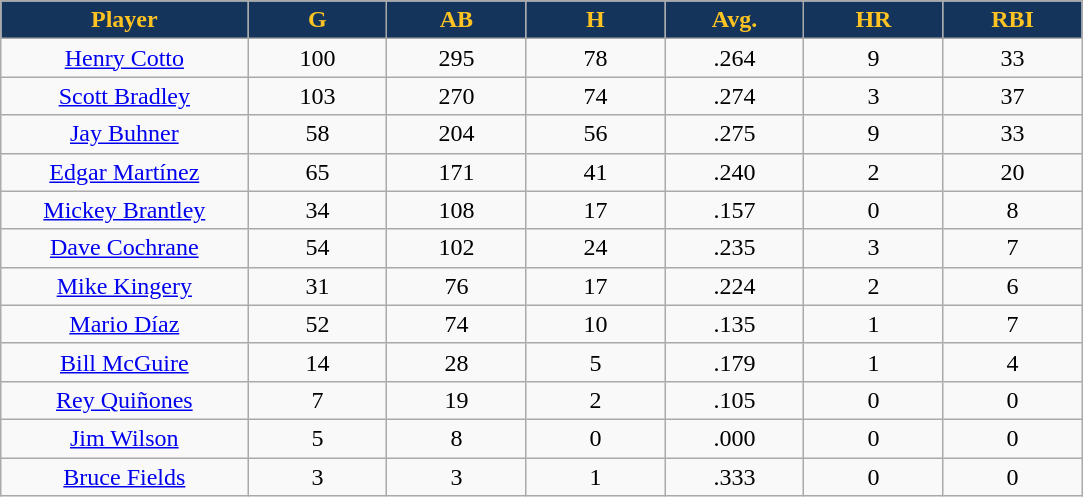<table class="wikitable sortable">
<tr>
<th style="background:#14345B;color:#ffc322;" width="16%">Player</th>
<th style="background:#14345B;color:#ffc322;" width="9%">G</th>
<th style="background:#14345B;color:#ffc322;" width="9%">AB</th>
<th style="background:#14345B;color:#ffc322;" width="9%">H</th>
<th style="background:#14345B;color:#ffc322;" width="9%">Avg.</th>
<th style="background:#14345B;color:#ffc322;" width="9%">HR</th>
<th style="background:#14345B;color:#ffc322;" width="9%">RBI</th>
</tr>
<tr align="center">
<td><a href='#'>Henry Cotto</a></td>
<td>100</td>
<td>295</td>
<td>78</td>
<td>.264</td>
<td>9</td>
<td>33</td>
</tr>
<tr align="center">
<td><a href='#'>Scott Bradley</a></td>
<td>103</td>
<td>270</td>
<td>74</td>
<td>.274</td>
<td>3</td>
<td>37</td>
</tr>
<tr align=center>
<td><a href='#'>Jay Buhner</a></td>
<td>58</td>
<td>204</td>
<td>56</td>
<td>.275</td>
<td>9</td>
<td>33</td>
</tr>
<tr align="center">
<td><a href='#'>Edgar Martínez</a></td>
<td>65</td>
<td>171</td>
<td>41</td>
<td>.240</td>
<td>2</td>
<td>20</td>
</tr>
<tr align=center>
<td><a href='#'>Mickey Brantley</a></td>
<td>34</td>
<td>108</td>
<td>17</td>
<td>.157</td>
<td>0</td>
<td>8</td>
</tr>
<tr align=center>
<td><a href='#'>Dave Cochrane</a></td>
<td>54</td>
<td>102</td>
<td>24</td>
<td>.235</td>
<td>3</td>
<td>7</td>
</tr>
<tr align=center>
<td><a href='#'>Mike Kingery</a></td>
<td>31</td>
<td>76</td>
<td>17</td>
<td>.224</td>
<td>2</td>
<td>6</td>
</tr>
<tr align=center>
<td><a href='#'>Mario Díaz</a></td>
<td>52</td>
<td>74</td>
<td>10</td>
<td>.135</td>
<td>1</td>
<td>7</td>
</tr>
<tr align=center>
<td><a href='#'>Bill McGuire</a></td>
<td>14</td>
<td>28</td>
<td>5</td>
<td>.179</td>
<td>1</td>
<td>4</td>
</tr>
<tr align=center>
<td><a href='#'>Rey Quiñones</a></td>
<td>7</td>
<td>19</td>
<td>2</td>
<td>.105</td>
<td>0</td>
<td>0</td>
</tr>
<tr align=center>
<td><a href='#'>Jim Wilson</a></td>
<td>5</td>
<td>8</td>
<td>0</td>
<td>.000</td>
<td>0</td>
<td>0</td>
</tr>
<tr align=center>
<td><a href='#'>Bruce Fields</a></td>
<td>3</td>
<td>3</td>
<td>1</td>
<td>.333</td>
<td>0</td>
<td>0</td>
</tr>
</table>
